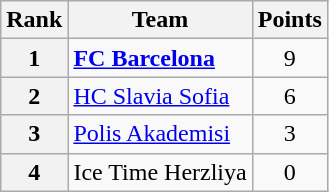<table class="wikitable" style="text-align: center;">
<tr>
<th>Rank</th>
<th>Team</th>
<th>Points</th>
</tr>
<tr>
<th>1</th>
<td style="text-align: left;"> <strong><a href='#'>FC Barcelona</a> </strong></td>
<td>9</td>
</tr>
<tr>
<th>2</th>
<td style="text-align: left;"> <a href='#'>HC Slavia Sofia</a></td>
<td>6</td>
</tr>
<tr>
<th>3</th>
<td style="text-align: left;"> <a href='#'>Polis Akademisi</a></td>
<td>3</td>
</tr>
<tr>
<th>4</th>
<td style="text-align: left;"> Ice Time Herzliya</td>
<td>0</td>
</tr>
</table>
